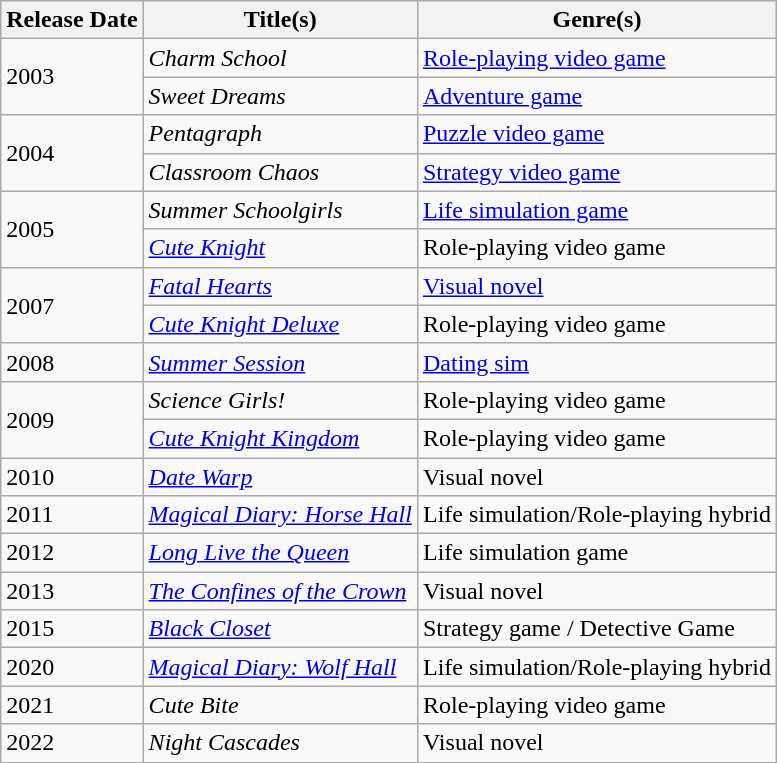<table class="wikitable">
<tr>
<th>Release Date</th>
<th>Title(s)</th>
<th>Genre(s)</th>
</tr>
<tr>
<td rowspan="2">2003</td>
<td><em>Charm School</em></td>
<td><a href='#'>Role-playing video game</a></td>
</tr>
<tr>
<td><em>Sweet Dreams</em></td>
<td><a href='#'>Adventure game</a></td>
</tr>
<tr>
<td rowspan="2">2004</td>
<td><em>Pentagraph</em></td>
<td><a href='#'>Puzzle video game</a></td>
</tr>
<tr>
<td><em>Classroom Chaos</em></td>
<td><a href='#'>Strategy video game</a></td>
</tr>
<tr>
<td rowspan="2">2005</td>
<td><em>Summer Schoolgirls</em></td>
<td><a href='#'>Life simulation game</a></td>
</tr>
<tr>
<td><em><a href='#'>Cute Knight</a></em></td>
<td>Role-playing video game</td>
</tr>
<tr>
<td rowspan="2">2007</td>
<td><em><a href='#'>Fatal Hearts</a></em></td>
<td><a href='#'>Visual novel</a></td>
</tr>
<tr>
<td><em><a href='#'>Cute Knight Deluxe</a></em></td>
<td>Role-playing video game</td>
</tr>
<tr>
<td>2008</td>
<td><em><a href='#'>Summer Session</a></em></td>
<td><a href='#'>Dating sim</a></td>
</tr>
<tr>
<td rowspan="2">2009</td>
<td><em>Science Girls!</em></td>
<td>Role-playing video game</td>
</tr>
<tr>
<td><em><a href='#'>Cute Knight Kingdom</a></em></td>
<td>Role-playing video game</td>
</tr>
<tr>
<td>2010</td>
<td><em><a href='#'>Date Warp</a></em></td>
<td>Visual novel</td>
</tr>
<tr>
<td>2011</td>
<td><em><a href='#'>Magical Diary: Horse Hall</a></em></td>
<td>Life simulation/Role-playing hybrid</td>
</tr>
<tr>
<td>2012</td>
<td><em><a href='#'>Long Live the Queen</a></em></td>
<td>Life simulation game</td>
</tr>
<tr>
<td>2013</td>
<td><em><a href='#'>The Confines of the Crown</a></em></td>
<td>Visual novel</td>
</tr>
<tr>
<td>2015</td>
<td><em><a href='#'>Black Closet</a></em></td>
<td>Strategy game / Detective Game</td>
</tr>
<tr>
<td>2020</td>
<td><em><a href='#'>Magical Diary: Wolf Hall</a></em></td>
<td>Life simulation/Role-playing hybrid</td>
</tr>
<tr>
<td>2021</td>
<td><em>Cute Bite</em></td>
<td>Role-playing video game</td>
</tr>
<tr>
<td>2022</td>
<td><em>Night Cascades</em></td>
<td>Visual novel</td>
</tr>
</table>
